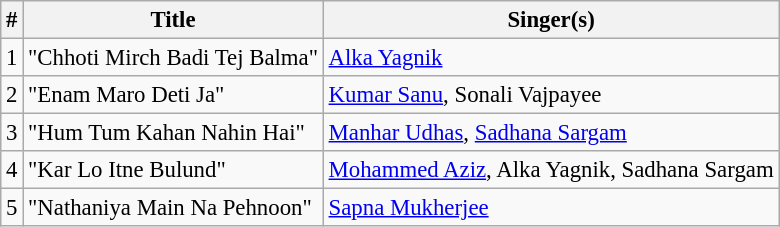<table class="wikitable" style="font-size:95%;">
<tr>
<th>#</th>
<th>Title</th>
<th>Singer(s)</th>
</tr>
<tr>
<td>1</td>
<td>"Chhoti Mirch Badi Tej Balma"</td>
<td><a href='#'>Alka Yagnik</a></td>
</tr>
<tr>
<td>2</td>
<td>"Enam Maro Deti Ja"</td>
<td><a href='#'>Kumar Sanu</a>, Sonali Vajpayee</td>
</tr>
<tr>
<td>3</td>
<td>"Hum Tum Kahan Nahin Hai"</td>
<td><a href='#'>Manhar Udhas</a>, <a href='#'>Sadhana Sargam</a></td>
</tr>
<tr>
<td>4</td>
<td>"Kar Lo Itne Bulund"</td>
<td><a href='#'>Mohammed Aziz</a>, Alka Yagnik, Sadhana Sargam</td>
</tr>
<tr>
<td>5</td>
<td>"Nathaniya Main Na Pehnoon"</td>
<td><a href='#'>Sapna Mukherjee</a></td>
</tr>
</table>
